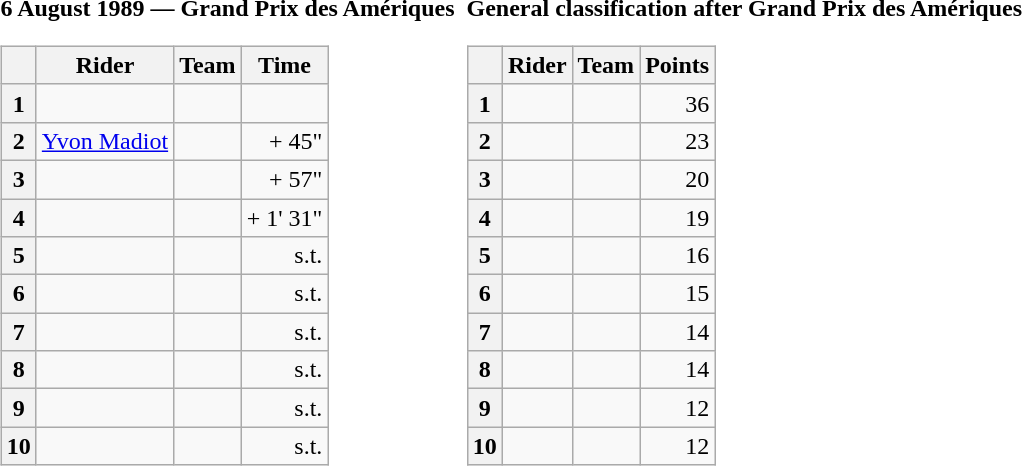<table>
<tr>
<td><strong>6 August 1989 — Grand Prix des Amériques </strong><br><table class="wikitable">
<tr>
<th></th>
<th>Rider</th>
<th>Team</th>
<th>Time</th>
</tr>
<tr>
<th>1</th>
<td></td>
<td></td>
<td align="right"></td>
</tr>
<tr>
<th>2</th>
<td> <a href='#'>Yvon Madiot</a></td>
<td></td>
<td align="right">+ 45"</td>
</tr>
<tr>
<th>3</th>
<td></td>
<td></td>
<td align="right">+ 57"</td>
</tr>
<tr>
<th>4</th>
<td></td>
<td></td>
<td align="right">+ 1' 31"</td>
</tr>
<tr>
<th>5</th>
<td> </td>
<td></td>
<td align="right">s.t.</td>
</tr>
<tr>
<th>6</th>
<td></td>
<td></td>
<td align="right">s.t.</td>
</tr>
<tr>
<th>7</th>
<td></td>
<td></td>
<td align="right">s.t.</td>
</tr>
<tr>
<th>8</th>
<td></td>
<td></td>
<td align="right">s.t.</td>
</tr>
<tr>
<th>9</th>
<td></td>
<td></td>
<td align="right">s.t.</td>
</tr>
<tr>
<th>10</th>
<td></td>
<td></td>
<td align="right">s.t.</td>
</tr>
</table>
</td>
<td></td>
<td><strong>General classification after Grand Prix des Amériques</strong><br><table class="wikitable">
<tr>
<th></th>
<th>Rider</th>
<th>Team</th>
<th>Points</th>
</tr>
<tr>
<th>1</th>
<td> </td>
<td></td>
<td align="right">36</td>
</tr>
<tr>
<th>2</th>
<td></td>
<td></td>
<td align="right">23</td>
</tr>
<tr>
<th>3</th>
<td></td>
<td></td>
<td align="right">20</td>
</tr>
<tr>
<th>4</th>
<td></td>
<td></td>
<td align="right">19</td>
</tr>
<tr>
<th>5</th>
<td></td>
<td></td>
<td align="right">16</td>
</tr>
<tr>
<th>6</th>
<td></td>
<td></td>
<td align="right">15</td>
</tr>
<tr>
<th>7</th>
<td></td>
<td></td>
<td align="right">14</td>
</tr>
<tr>
<th>8</th>
<td></td>
<td></td>
<td align="right">14</td>
</tr>
<tr>
<th>9</th>
<td></td>
<td></td>
<td align="right">12</td>
</tr>
<tr>
<th>10</th>
<td></td>
<td></td>
<td align="right">12</td>
</tr>
</table>
</td>
</tr>
</table>
